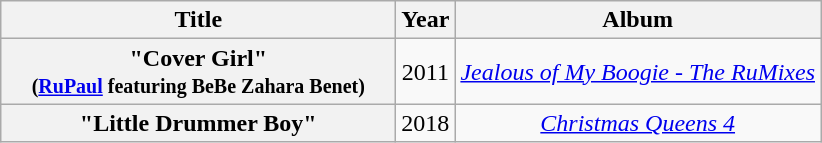<table class="wikitable plainrowheaders" style="text-align:center;">
<tr>
<th scope="col" style="width:16em;">Title</th>
<th scope="col" style="width:1em;">Year</th>
<th scope="col">Album</th>
</tr>
<tr>
<th scope="row">"Cover Girl"<br><small>(<a href='#'>RuPaul</a> featuring BeBe Zahara Benet)</small></th>
<td>2011</td>
<td><em><a href='#'>Jealous of My Boogie - The RuMixes</a></em></td>
</tr>
<tr>
<th scope="row">"Little Drummer Boy"</th>
<td>2018</td>
<td><em><a href='#'>Christmas Queens 4</a></em></td>
</tr>
</table>
